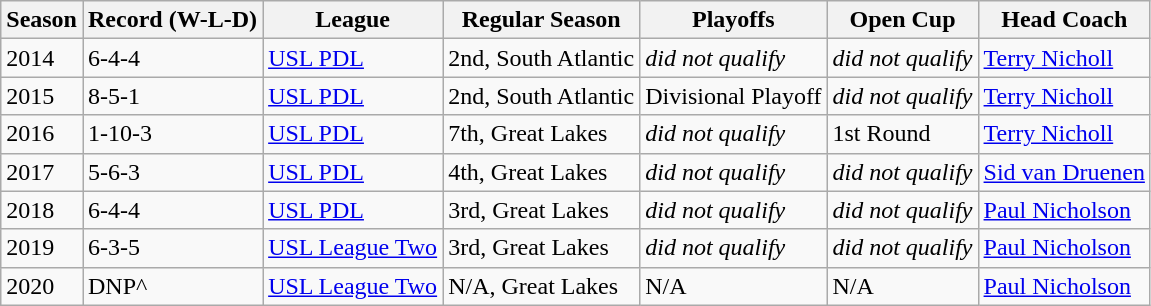<table class="wikitable">
<tr>
<th>Season</th>
<th>Record (W-L-D)</th>
<th>League</th>
<th>Regular Season</th>
<th>Playoffs</th>
<th>Open Cup</th>
<th>Head Coach</th>
</tr>
<tr>
<td>2014</td>
<td>6-4-4</td>
<td><a href='#'>USL PDL</a></td>
<td>2nd, South Atlantic</td>
<td><em>did not qualify</em></td>
<td><em>did not qualify</em></td>
<td><a href='#'>Terry Nicholl</a></td>
</tr>
<tr>
<td>2015</td>
<td>8-5-1</td>
<td><a href='#'>USL PDL</a></td>
<td>2nd, South Atlantic</td>
<td>Divisional Playoff</td>
<td><em>did not qualify</em></td>
<td><a href='#'>Terry Nicholl</a></td>
</tr>
<tr>
<td>2016</td>
<td>1-10-3</td>
<td><a href='#'>USL PDL</a></td>
<td>7th, Great Lakes</td>
<td><em>did not qualify</em></td>
<td>1st Round</td>
<td><a href='#'>Terry Nicholl</a></td>
</tr>
<tr>
<td>2017</td>
<td>5-6-3</td>
<td><a href='#'>USL PDL</a></td>
<td>4th, Great Lakes</td>
<td><em>did not qualify</em></td>
<td><em>did not qualify</em></td>
<td><a href='#'>Sid van Druenen</a></td>
</tr>
<tr>
<td>2018</td>
<td>6-4-4</td>
<td><a href='#'>USL PDL</a></td>
<td>3rd, Great Lakes</td>
<td><em>did not qualify</em></td>
<td><em>did not qualify</em></td>
<td><a href='#'>Paul Nicholson</a></td>
</tr>
<tr>
<td>2019</td>
<td>6-3-5</td>
<td><a href='#'>USL League Two</a></td>
<td>3rd, Great Lakes</td>
<td><em>did not qualify</em></td>
<td><em>did not qualify</em></td>
<td><a href='#'>Paul Nicholson</a></td>
</tr>
<tr>
<td>2020</td>
<td>DNP^</td>
<td><a href='#'>USL League Two</a></td>
<td>N/A, Great Lakes</td>
<td>N/A</td>
<td>N/A</td>
<td><a href='#'>Paul Nicholson</a></td>
</tr>
</table>
